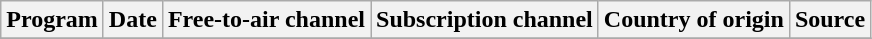<table class="wikitable plainrowheaders sortable" style="text-align:left">
<tr>
<th scope="col">Program</th>
<th scope="col">Date</th>
<th scope="col">Free-to-air channel</th>
<th scope="col">Subscription channel</th>
<th scope="col">Country of origin</th>
<th scope="col" class="unsortable">Source</th>
</tr>
<tr>
</tr>
</table>
